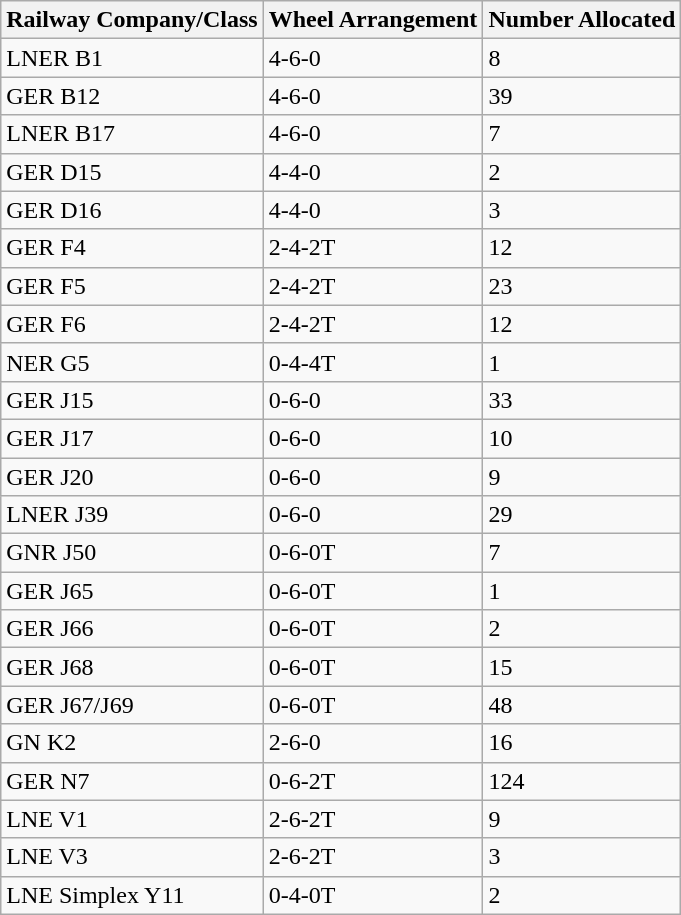<table class="wikitable">
<tr>
<th>Railway Company/Class</th>
<th>Wheel Arrangement</th>
<th>Number Allocated</th>
</tr>
<tr>
<td>LNER B1</td>
<td>4-6-0</td>
<td>8</td>
</tr>
<tr>
<td>GER B12</td>
<td>4-6-0</td>
<td>39</td>
</tr>
<tr>
<td>LNER B17</td>
<td>4-6-0</td>
<td>7</td>
</tr>
<tr>
<td>GER D15</td>
<td>4-4-0</td>
<td>2</td>
</tr>
<tr>
<td>GER D16</td>
<td>4-4-0</td>
<td>3</td>
</tr>
<tr>
<td>GER F4</td>
<td>2-4-2T</td>
<td>12</td>
</tr>
<tr>
<td>GER F5</td>
<td>2-4-2T</td>
<td>23</td>
</tr>
<tr>
<td>GER F6</td>
<td>2-4-2T</td>
<td>12</td>
</tr>
<tr>
<td>NER G5</td>
<td>0-4-4T</td>
<td>1</td>
</tr>
<tr>
<td>GER J15</td>
<td>0-6-0</td>
<td>33</td>
</tr>
<tr>
<td>GER J17</td>
<td>0-6-0</td>
<td>10</td>
</tr>
<tr>
<td>GER J20</td>
<td>0-6-0</td>
<td>9</td>
</tr>
<tr>
<td>LNER J39</td>
<td>0-6-0</td>
<td>29</td>
</tr>
<tr>
<td>GNR J50</td>
<td>0-6-0T</td>
<td>7</td>
</tr>
<tr>
<td>GER J65</td>
<td>0-6-0T</td>
<td>1</td>
</tr>
<tr>
<td>GER J66</td>
<td>0-6-0T</td>
<td>2</td>
</tr>
<tr>
<td>GER J68</td>
<td>0-6-0T</td>
<td>15</td>
</tr>
<tr>
<td>GER J67/J69</td>
<td>0-6-0T</td>
<td>48</td>
</tr>
<tr>
<td>GN K2</td>
<td>2-6-0</td>
<td>16</td>
</tr>
<tr>
<td>GER N7</td>
<td>0-6-2T</td>
<td>124</td>
</tr>
<tr>
<td>LNE V1</td>
<td>2-6-2T</td>
<td>9</td>
</tr>
<tr>
<td>LNE V3</td>
<td>2-6-2T</td>
<td>3</td>
</tr>
<tr>
<td>LNE Simplex Y11</td>
<td>0-4-0T</td>
<td>2</td>
</tr>
</table>
